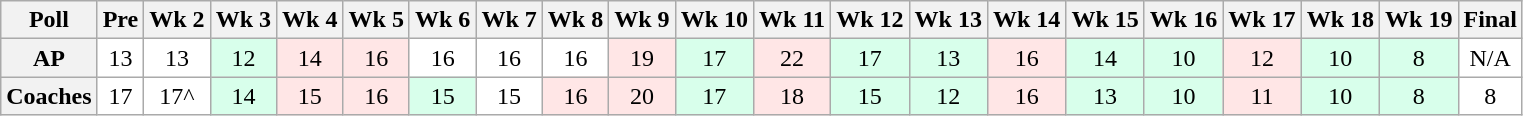<table class="wikitable" style="white-space:nowrap;">
<tr>
<th>Poll</th>
<th>Pre</th>
<th>Wk 2</th>
<th>Wk 3</th>
<th>Wk 4</th>
<th>Wk 5</th>
<th>Wk 6</th>
<th>Wk 7</th>
<th>Wk 8</th>
<th>Wk 9</th>
<th>Wk 10</th>
<th>Wk 11</th>
<th>Wk 12</th>
<th>Wk 13</th>
<th>Wk 14</th>
<th>Wk 15</th>
<th>Wk 16</th>
<th>Wk 17</th>
<th>Wk 18</th>
<th>Wk 19</th>
<th>Final</th>
</tr>
<tr style="text-align:center;">
<th>AP</th>
<td style="background:#FFF;">13</td>
<td style="background:#FFF;">13</td>
<td style="background:#D8FFEB;">12</td>
<td style="background:#FFE6E6;">14</td>
<td style="background:#FFE6E6;">16</td>
<td style="background:#FFF;">16</td>
<td style="background:#FFF;">16</td>
<td style="background:#FFF;">16</td>
<td style="background:#FFE6E6;">19</td>
<td style="background:#D8FFEB;">17</td>
<td style="background:#FFE6E6;">22</td>
<td style="background:#D8FFEB;">17</td>
<td style="background:#D8FFEB;">13</td>
<td style="background:#FFE6E6;">16</td>
<td style="background:#D8FFEB;">14</td>
<td style="background:#D8FFEB;">10</td>
<td style="background:#FFE6E6;">12</td>
<td style="background:#D8FFEB;">10</td>
<td style="background:#D8FFEB;">8</td>
<td style="background:#FFF;">N/A</td>
</tr>
<tr style="text-align:center;">
<th>Coaches</th>
<td style="background:#FFF;">17</td>
<td style="background:#FFF;">17^</td>
<td style="background:#D8FFEB;">14</td>
<td style="background:#FFE6E6;">15</td>
<td style="background:#FFE6E6;">16</td>
<td style="background:#D8FFEB;">15</td>
<td style="background:#FFF;">15</td>
<td style="background:#FFE6E6;">16</td>
<td style="background:#FFE6E6;">20</td>
<td style="background:#D8FFEB;">17</td>
<td style="background:#FFE6E6;">18</td>
<td style="background:#D8FFEB;">15</td>
<td style="background:#D8FFEB;">12</td>
<td style="background:#FFE6E6;">16</td>
<td style="background:#D8FFEB;">13</td>
<td style="background:#D8FFEB;">10</td>
<td style="background:#FFE6E6;">11</td>
<td style="background:#D8FFEB;">10</td>
<td style="background:#D8FFEB;">8</td>
<td style="background:#FFF;">8</td>
</tr>
</table>
